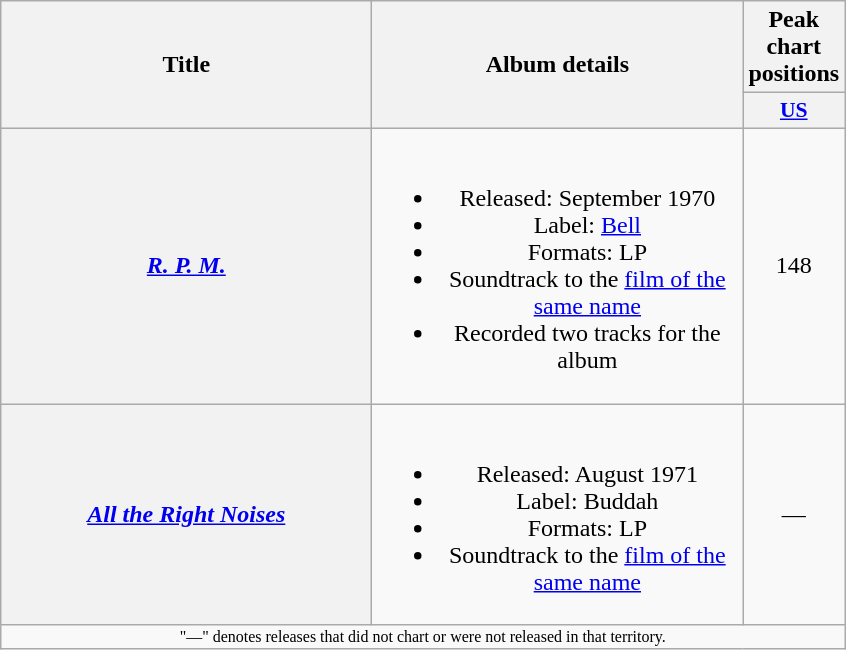<table class="wikitable plainrowheaders" style="text-align:center;">
<tr>
<th rowspan="2" scope="col" style="width:15em;">Title</th>
<th rowspan="2" scope="col" style="width:15em;">Album details</th>
<th>Peak chart<br>positions</th>
</tr>
<tr>
<th scope="col" style="width:2em;font-size:90%;"><a href='#'>US</a><br></th>
</tr>
<tr>
<th scope="row"><em><a href='#'>R. P. M.</a></em></th>
<td><br><ul><li>Released: September 1970</li><li>Label: <a href='#'>Bell</a></li><li>Formats: LP</li><li>Soundtrack to the <a href='#'>film of the same name</a></li><li>Recorded two tracks for the album</li></ul></td>
<td>148</td>
</tr>
<tr>
<th scope="row"><em><a href='#'>All the Right Noises</a></em></th>
<td><br><ul><li>Released: August 1971</li><li>Label: Buddah</li><li>Formats: LP</li><li>Soundtrack to the <a href='#'>film of the same name</a></li></ul></td>
<td>—</td>
</tr>
<tr>
<td colspan="3" style="font-size:8pt">"—" denotes releases that did not chart or were not released in that territory.</td>
</tr>
</table>
